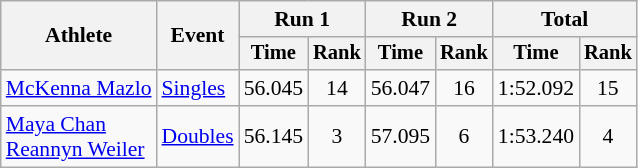<table class="wikitable" style="font-size:90%">
<tr>
<th rowspan="2">Athlete</th>
<th rowspan="2">Event</th>
<th colspan="2">Run 1</th>
<th colspan="2">Run 2</th>
<th colspan="2">Total</th>
</tr>
<tr style="font-size:95%">
<th>Time</th>
<th>Rank</th>
<th>Time</th>
<th>Rank</th>
<th>Time</th>
<th>Rank</th>
</tr>
<tr align=center>
<td align=left><a href='#'>McKenna Mazlo</a><br></td>
<td align=left><a href='#'>Singles</a></td>
<td>56.045</td>
<td>14</td>
<td>56.047</td>
<td>16</td>
<td>1:52.092</td>
<td>15</td>
</tr>
<tr align=center>
<td align=left><a href='#'>Maya Chan</a><br><a href='#'>Reannyn Weiler</a><br></td>
<td align=left><a href='#'>Doubles</a></td>
<td>56.145</td>
<td>3</td>
<td>57.095</td>
<td>6</td>
<td>1:53.240</td>
<td>4</td>
</tr>
</table>
